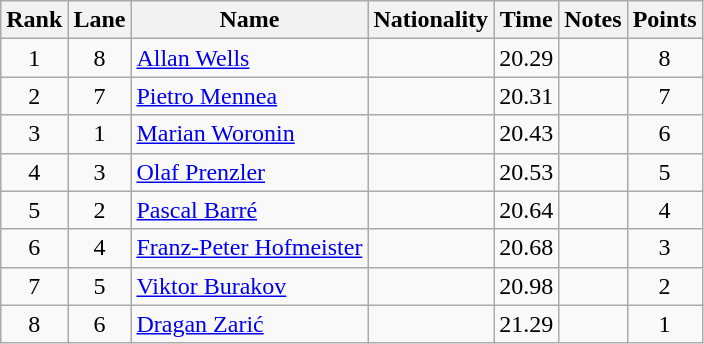<table class="wikitable sortable" style="text-align:center">
<tr>
<th>Rank</th>
<th>Lane</th>
<th>Name</th>
<th>Nationality</th>
<th>Time</th>
<th>Notes</th>
<th>Points</th>
</tr>
<tr>
<td>1</td>
<td>8</td>
<td align=left><a href='#'>Allan Wells</a></td>
<td align=left></td>
<td>20.29</td>
<td></td>
<td>8</td>
</tr>
<tr>
<td>2</td>
<td>7</td>
<td align=left><a href='#'>Pietro Mennea</a></td>
<td align=left></td>
<td>20.31</td>
<td></td>
<td>7</td>
</tr>
<tr>
<td>3</td>
<td>1</td>
<td align=left><a href='#'>Marian Woronin</a></td>
<td align=left></td>
<td>20.43</td>
<td></td>
<td>6</td>
</tr>
<tr>
<td>4</td>
<td>3</td>
<td align=left><a href='#'>Olaf Prenzler</a></td>
<td align=left></td>
<td>20.53</td>
<td></td>
<td>5</td>
</tr>
<tr>
<td>5</td>
<td>2</td>
<td align=left><a href='#'>Pascal Barré</a></td>
<td align=left></td>
<td>20.64</td>
<td></td>
<td>4</td>
</tr>
<tr>
<td>6</td>
<td>4</td>
<td align=left><a href='#'>Franz-Peter Hofmeister</a></td>
<td align=left></td>
<td>20.68</td>
<td></td>
<td>3</td>
</tr>
<tr>
<td>7</td>
<td>5</td>
<td align=left><a href='#'>Viktor Burakov</a></td>
<td align=left></td>
<td>20.98</td>
<td></td>
<td>2</td>
</tr>
<tr>
<td>8</td>
<td>6</td>
<td align=left><a href='#'>Dragan Zarić</a></td>
<td align=left></td>
<td>21.29</td>
<td></td>
<td>1</td>
</tr>
</table>
